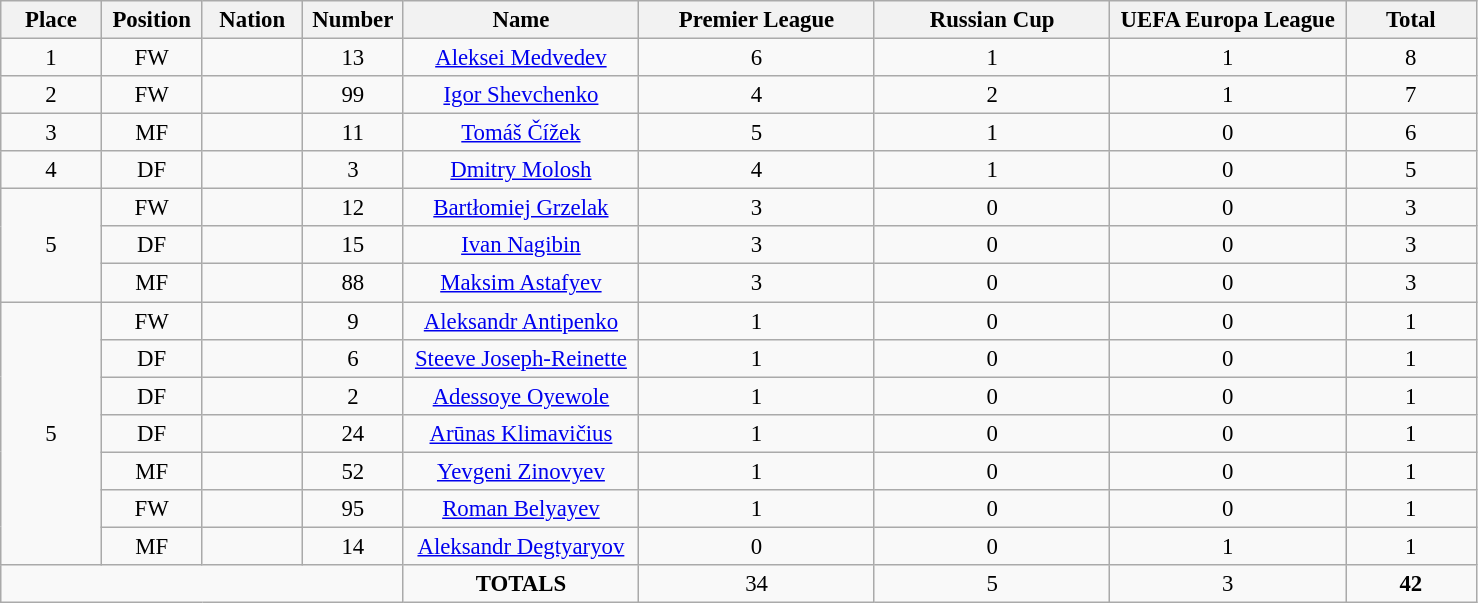<table class="wikitable" style="font-size: 95%; text-align: center;">
<tr>
<th width=60>Place</th>
<th width=60>Position</th>
<th width=60>Nation</th>
<th width=60>Number</th>
<th width=150>Name</th>
<th width=150>Premier League</th>
<th width=150>Russian Cup</th>
<th width=150>UEFA Europa League</th>
<th width=80><strong>Total</strong></th>
</tr>
<tr>
<td>1</td>
<td>FW</td>
<td></td>
<td>13</td>
<td><a href='#'>Aleksei Medvedev</a></td>
<td>6</td>
<td>1</td>
<td>1</td>
<td>8</td>
</tr>
<tr>
<td>2</td>
<td>FW</td>
<td></td>
<td>99</td>
<td><a href='#'>Igor Shevchenko</a></td>
<td>4</td>
<td>2</td>
<td>1</td>
<td>7</td>
</tr>
<tr>
<td>3</td>
<td>MF</td>
<td></td>
<td>11</td>
<td><a href='#'>Tomáš Čížek</a></td>
<td>5</td>
<td>1</td>
<td>0</td>
<td>6</td>
</tr>
<tr>
<td>4</td>
<td>DF</td>
<td></td>
<td>3</td>
<td><a href='#'>Dmitry Molosh</a></td>
<td>4</td>
<td>1</td>
<td>0</td>
<td>5</td>
</tr>
<tr>
<td rowspan="3">5</td>
<td>FW</td>
<td></td>
<td>12</td>
<td><a href='#'>Bartłomiej Grzelak</a></td>
<td>3</td>
<td>0</td>
<td>0</td>
<td>3</td>
</tr>
<tr>
<td>DF</td>
<td></td>
<td>15</td>
<td><a href='#'>Ivan Nagibin</a></td>
<td>3</td>
<td>0</td>
<td>0</td>
<td>3</td>
</tr>
<tr>
<td>MF</td>
<td></td>
<td>88</td>
<td><a href='#'>Maksim Astafyev</a></td>
<td>3</td>
<td>0</td>
<td>0</td>
<td>3</td>
</tr>
<tr>
<td rowspan="7">5</td>
<td>FW</td>
<td></td>
<td>9</td>
<td><a href='#'>Aleksandr Antipenko</a></td>
<td>1</td>
<td>0</td>
<td>0</td>
<td>1</td>
</tr>
<tr>
<td>DF</td>
<td></td>
<td>6</td>
<td><a href='#'>Steeve Joseph-Reinette</a></td>
<td>1</td>
<td>0</td>
<td>0</td>
<td>1</td>
</tr>
<tr>
<td>DF</td>
<td></td>
<td>2</td>
<td><a href='#'>Adessoye Oyewole</a></td>
<td>1</td>
<td>0</td>
<td>0</td>
<td>1</td>
</tr>
<tr>
<td>DF</td>
<td></td>
<td>24</td>
<td><a href='#'>Arūnas Klimavičius</a></td>
<td>1</td>
<td>0</td>
<td>0</td>
<td>1</td>
</tr>
<tr>
<td>MF</td>
<td></td>
<td>52</td>
<td><a href='#'>Yevgeni Zinovyev</a></td>
<td>1</td>
<td>0</td>
<td>0</td>
<td>1</td>
</tr>
<tr>
<td>FW</td>
<td></td>
<td>95</td>
<td><a href='#'>Roman Belyayev</a></td>
<td>1</td>
<td>0</td>
<td>0</td>
<td>1</td>
</tr>
<tr>
<td>MF</td>
<td></td>
<td>14</td>
<td><a href='#'>Aleksandr Degtyaryov</a></td>
<td>0</td>
<td>0</td>
<td>1</td>
<td>1</td>
</tr>
<tr>
<td colspan="4"></td>
<td><strong>TOTALS</strong></td>
<td>34</td>
<td>5</td>
<td>3</td>
<td><strong>42</strong></td>
</tr>
</table>
